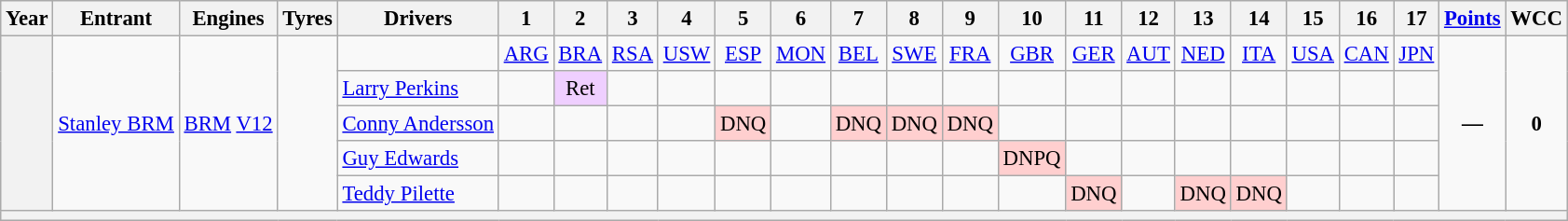<table class="wikitable" style="text-align:center; font-size:95%">
<tr>
<th>Year</th>
<th>Entrant</th>
<th>Engines</th>
<th>Tyres</th>
<th>Drivers</th>
<th>1</th>
<th>2</th>
<th>3</th>
<th>4</th>
<th>5</th>
<th>6</th>
<th>7</th>
<th>8</th>
<th>9</th>
<th>10</th>
<th>11</th>
<th>12</th>
<th>13</th>
<th>14</th>
<th>15</th>
<th>16</th>
<th>17</th>
<th><a href='#'>Points</a></th>
<th>WCC</th>
</tr>
<tr>
<th rowspan="5"></th>
<td rowspan="5"><a href='#'>Stanley BRM</a></td>
<td rowspan="5"><a href='#'>BRM</a> <a href='#'>V12</a></td>
<td rowspan="5"></td>
<td></td>
<td><a href='#'>ARG</a></td>
<td><a href='#'>BRA</a></td>
<td><a href='#'>RSA</a></td>
<td><a href='#'>USW</a></td>
<td><a href='#'>ESP</a></td>
<td><a href='#'>MON</a></td>
<td><a href='#'>BEL</a></td>
<td><a href='#'>SWE</a></td>
<td><a href='#'>FRA</a></td>
<td><a href='#'>GBR</a></td>
<td><a href='#'>GER</a></td>
<td><a href='#'>AUT</a></td>
<td><a href='#'>NED</a></td>
<td><a href='#'>ITA</a></td>
<td><a href='#'>USA</a></td>
<td><a href='#'>CAN</a></td>
<td><a href='#'>JPN</a></td>
<td rowspan="5"><strong>—</strong></td>
<td rowspan="5"><strong>0</strong></td>
</tr>
<tr>
<td align="left"><a href='#'>Larry Perkins</a></td>
<td></td>
<td style="background:#EFCFFF;">Ret</td>
<td></td>
<td></td>
<td></td>
<td></td>
<td></td>
<td></td>
<td></td>
<td></td>
<td></td>
<td></td>
<td></td>
<td></td>
<td></td>
<td></td>
<td></td>
</tr>
<tr>
<td align="left"><a href='#'>Conny Andersson</a></td>
<td></td>
<td></td>
<td></td>
<td></td>
<td style="background:#FFCFCF;">DNQ</td>
<td></td>
<td style="background:#FFCFCF;">DNQ</td>
<td style="background:#FFCFCF;">DNQ</td>
<td style="background:#FFCFCF;">DNQ</td>
<td></td>
<td></td>
<td></td>
<td></td>
<td></td>
<td></td>
<td></td>
<td></td>
</tr>
<tr>
<td align="left"><a href='#'>Guy Edwards</a></td>
<td></td>
<td></td>
<td></td>
<td></td>
<td></td>
<td></td>
<td></td>
<td></td>
<td></td>
<td style="background:#FFCFCF;">DNPQ</td>
<td></td>
<td></td>
<td></td>
<td></td>
<td></td>
<td></td>
<td></td>
</tr>
<tr>
<td align="left"><a href='#'>Teddy Pilette</a></td>
<td></td>
<td></td>
<td></td>
<td></td>
<td></td>
<td></td>
<td></td>
<td></td>
<td></td>
<td></td>
<td style="background:#FFCFCF;">DNQ</td>
<td></td>
<td style="background:#FFCFCF;">DNQ</td>
<td style="background:#FFCFCF;">DNQ</td>
<td></td>
<td></td>
<td></td>
</tr>
<tr>
<th colspan="24"></th>
</tr>
</table>
